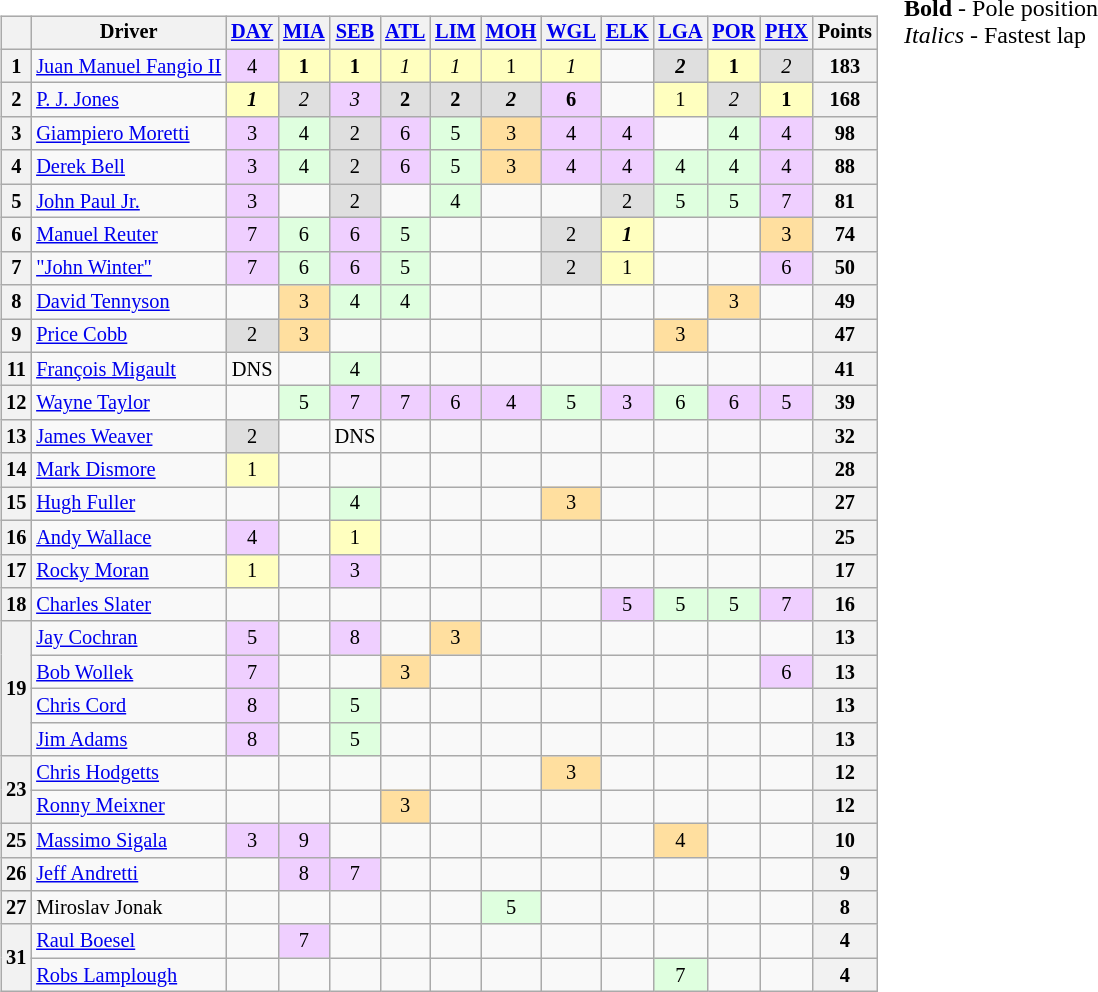<table>
<tr>
<td><br><table class="wikitable" style="font-size:85%; text-align:center">
<tr>
<th valign="middle"></th>
<th valign="left">Driver</th>
<th><a href='#'>DAY</a></th>
<th><a href='#'>MIA</a></th>
<th><a href='#'>SEB</a></th>
<th><a href='#'>ATL</a></th>
<th><a href='#'>LIM</a></th>
<th><a href='#'>MOH</a></th>
<th><a href='#'>WGL</a></th>
<th><a href='#'>ELK</a></th>
<th><a href='#'>LGA</a></th>
<th><a href='#'>POR</a></th>
<th><a href='#'>PHX</a></th>
<th>Points</th>
</tr>
<tr>
<th>1</th>
<td align="left"> <a href='#'>Juan Manuel Fangio II</a></td>
<td style="background:#efcfff;">4</td>
<td style="background:#ffffbf;"><strong>1</strong></td>
<td style="background:#ffffbf;"><strong>1</strong></td>
<td style="background:#ffffbf;"><em>1</em></td>
<td style="background:#ffffbf;"><em>1</em></td>
<td style="background:#ffffbf;">1</td>
<td style="background:#ffffbf;"><em>1</em></td>
<td></td>
<td style="background:#dfdfdf;"><strong><em>2</em></strong></td>
<td style="background:#ffffbf;"><strong>1</strong></td>
<td style="background:#dfdfdf;"><em>2</em></td>
<th>183</th>
</tr>
<tr>
<th>2</th>
<td align="left"> <a href='#'>P. J. Jones</a></td>
<td style="background:#ffffbf;"><strong><em>1</em></strong></td>
<td style="background:#dfdfdf;"><em>2</em></td>
<td style="background:#efcfff;"><em>3</em></td>
<td style="background:#dfdfdf;"><strong>2</strong></td>
<td style="background:#dfdfdf;"><strong>2</strong></td>
<td style="background:#dfdfdf;"><strong><em>2</em></strong></td>
<td style="background:#efcfff;"><strong>6</strong></td>
<td></td>
<td style="background:#ffffbf;">1</td>
<td style="background:#dfdfdf;"><em>2</em></td>
<td style="background:#ffffbf;"><strong>1</strong></td>
<th>168</th>
</tr>
<tr>
<th>3</th>
<td align="left"> <a href='#'>Giampiero Moretti</a></td>
<td style="background:#efcfff;">3</td>
<td style="background:#dfffdf;">4</td>
<td style="background:#dfdfdf;">2</td>
<td style="background:#efcfff;">6</td>
<td style="background:#dfffdf;">5</td>
<td style="background:#ffdf9f;">3</td>
<td style="background:#efcfff;">4</td>
<td style="background:#efcfff;">4</td>
<td></td>
<td style="background:#dfffdf;">4</td>
<td style="background:#efcfff;">4</td>
<th>98</th>
</tr>
<tr>
<th>4</th>
<td align="left"> <a href='#'>Derek Bell</a></td>
<td style="background:#efcfff;">3</td>
<td style="background:#dfffdf;">4</td>
<td style="background:#dfdfdf;">2</td>
<td style="background:#efcfff;">6</td>
<td style="background:#dfffdf;">5</td>
<td style="background:#ffdf9f;">3</td>
<td style="background:#efcfff;">4</td>
<td style="background:#efcfff;">4</td>
<td style="background:#dfffdf;">4</td>
<td style="background:#dfffdf;">4</td>
<td style="background:#efcfff;">4</td>
<th>88</th>
</tr>
<tr>
<th>5</th>
<td align="left"> <a href='#'>John Paul Jr.</a></td>
<td style="background:#efcfff;">3</td>
<td></td>
<td style="background:#dfdfdf;">2</td>
<td></td>
<td style="background:#dfffdf;">4</td>
<td></td>
<td></td>
<td style="background:#dfdfdf;">2</td>
<td style="background:#dfffdf;">5</td>
<td style="background:#dfffdf;">5</td>
<td style="background:#efcfff;">7</td>
<th>81</th>
</tr>
<tr>
<th>6</th>
<td align="left"> <a href='#'>Manuel Reuter</a></td>
<td style="background:#efcfff;">7</td>
<td style="background:#dfffdf;">6</td>
<td style="background:#efcfff;">6</td>
<td style="background:#dfffdf;">5</td>
<td></td>
<td></td>
<td style="background:#dfdfdf;">2</td>
<td style="background:#ffffbf;"><strong><em>1</em></strong></td>
<td></td>
<td></td>
<td style="background:#ffdf9f;">3</td>
<th>74</th>
</tr>
<tr>
<th>7</th>
<td align="left"> <a href='#'>"John Winter"</a></td>
<td style="background:#efcfff;">7</td>
<td style="background:#dfffdf;">6</td>
<td style="background:#efcfff;">6</td>
<td style="background:#dfffdf;">5</td>
<td></td>
<td></td>
<td style="background:#dfdfdf;">2</td>
<td style="background:#ffffbf;">1</td>
<td></td>
<td></td>
<td style="background:#efcfff;">6</td>
<th>50</th>
</tr>
<tr>
<th>8</th>
<td align="left"> <a href='#'>David Tennyson</a></td>
<td></td>
<td style="background:#ffdf9f;">3</td>
<td style="background:#dfffdf;">4</td>
<td style="background:#dfffdf;">4</td>
<td></td>
<td></td>
<td></td>
<td></td>
<td></td>
<td style="background:#ffdf9f;">3</td>
<td></td>
<th>49</th>
</tr>
<tr>
<th>9</th>
<td align="left"> <a href='#'>Price Cobb</a></td>
<td style="background:#dfdfdf;">2</td>
<td style="background:#ffdf9f;">3</td>
<td></td>
<td></td>
<td></td>
<td></td>
<td></td>
<td></td>
<td style="background:#ffdf9f;">3</td>
<td></td>
<td></td>
<th>47</th>
</tr>
<tr>
<th>11</th>
<td align="left"> <a href='#'>François Migault</a></td>
<td>DNS</td>
<td></td>
<td style="background:#dfffdf;">4</td>
<td></td>
<td></td>
<td></td>
<td></td>
<td></td>
<td></td>
<td></td>
<td></td>
<th>41</th>
</tr>
<tr>
<th>12</th>
<td align="left"> <a href='#'>Wayne Taylor</a></td>
<td></td>
<td style="background:#dfffdf;">5</td>
<td style="background:#efcfff;">7</td>
<td style="background:#efcfff;">7</td>
<td style="background:#efcfff;">6</td>
<td style="background:#efcfff;">4</td>
<td style="background:#dfffdf;">5</td>
<td style="background:#efcfff;">3</td>
<td style="background:#dfffdf;">6</td>
<td style="background:#efcfff;">6</td>
<td style="background:#efcfff;">5</td>
<th>39</th>
</tr>
<tr>
<th>13</th>
<td align="left"> <a href='#'>James Weaver</a></td>
<td style="background:#dfdfdf;">2</td>
<td></td>
<td>DNS</td>
<td></td>
<td></td>
<td></td>
<td></td>
<td></td>
<td></td>
<td></td>
<td></td>
<th>32</th>
</tr>
<tr>
<th>14</th>
<td align="left"> <a href='#'>Mark Dismore</a></td>
<td style="background:#ffffbf;">1</td>
<td></td>
<td></td>
<td></td>
<td></td>
<td></td>
<td></td>
<td></td>
<td></td>
<td></td>
<td></td>
<th>28</th>
</tr>
<tr>
<th>15</th>
<td align="left"> <a href='#'>Hugh Fuller</a></td>
<td></td>
<td></td>
<td style="background:#dfffdf;">4</td>
<td></td>
<td></td>
<td></td>
<td style="background:#ffdf9f;">3</td>
<td></td>
<td></td>
<td></td>
<td></td>
<th>27</th>
</tr>
<tr>
<th>16</th>
<td align="left"> <a href='#'>Andy Wallace</a></td>
<td style="background:#efcfff;">4</td>
<td></td>
<td style="background:#ffffbf;">1</td>
<td></td>
<td></td>
<td></td>
<td></td>
<td></td>
<td></td>
<td></td>
<td></td>
<th>25</th>
</tr>
<tr>
<th>17</th>
<td align="left"> <a href='#'>Rocky Moran</a></td>
<td style="background:#ffffbf;">1</td>
<td></td>
<td style="background:#efcfff;">3</td>
<td></td>
<td></td>
<td></td>
<td></td>
<td></td>
<td></td>
<td></td>
<td></td>
<th>17</th>
</tr>
<tr>
<th>18</th>
<td align="left"> <a href='#'>Charles Slater</a></td>
<td></td>
<td></td>
<td></td>
<td></td>
<td></td>
<td></td>
<td></td>
<td style="background:#efcfff;">5</td>
<td style="background:#dfffdf;">5</td>
<td style="background:#dfffdf;">5</td>
<td style="background:#efcfff;">7</td>
<th>16</th>
</tr>
<tr>
<th rowspan="4">19</th>
<td align="left"> <a href='#'>Jay Cochran</a></td>
<td style="background:#efcfff;">5</td>
<td></td>
<td style="background:#efcfff;">8</td>
<td></td>
<td style="background:#ffdf9f;">3</td>
<td></td>
<td></td>
<td></td>
<td></td>
<td></td>
<td></td>
<th>13</th>
</tr>
<tr>
<td align="left"> <a href='#'>Bob Wollek</a></td>
<td style="background:#efcfff;">7</td>
<td></td>
<td></td>
<td style="background:#ffdf9f;">3</td>
<td></td>
<td></td>
<td></td>
<td></td>
<td></td>
<td></td>
<td style="background:#efcfff;">6</td>
<th>13</th>
</tr>
<tr>
<td align="left"> <a href='#'>Chris Cord</a></td>
<td style="background:#efcfff;">8</td>
<td></td>
<td style="background:#dfffdf;">5</td>
<td></td>
<td></td>
<td></td>
<td></td>
<td></td>
<td></td>
<td></td>
<td></td>
<th>13</th>
</tr>
<tr>
<td align="left"> <a href='#'>Jim Adams</a></td>
<td style="background:#efcfff;">8</td>
<td></td>
<td style="background:#dfffdf;">5</td>
<td></td>
<td></td>
<td></td>
<td></td>
<td></td>
<td></td>
<td></td>
<td></td>
<th>13</th>
</tr>
<tr>
<th rowspan="2">23</th>
<td align="left"> <a href='#'>Chris Hodgetts</a></td>
<td></td>
<td></td>
<td></td>
<td></td>
<td></td>
<td></td>
<td style="background:#ffdf9f;">3</td>
<td></td>
<td></td>
<td></td>
<td></td>
<th>12</th>
</tr>
<tr>
<td align="left"> <a href='#'>Ronny Meixner</a></td>
<td></td>
<td></td>
<td></td>
<td style="background:#ffdf9f;">3</td>
<td></td>
<td></td>
<td></td>
<td></td>
<td></td>
<td></td>
<td></td>
<th>12</th>
</tr>
<tr>
<th>25</th>
<td align="left"> <a href='#'>Massimo Sigala</a></td>
<td style="background:#efcfff;">3</td>
<td style="background:#efcfff;">9</td>
<td></td>
<td></td>
<td></td>
<td></td>
<td></td>
<td></td>
<td style="background:#ffdf9f;">4</td>
<td></td>
<td></td>
<th>10</th>
</tr>
<tr>
<th>26</th>
<td align="left"> <a href='#'>Jeff Andretti</a></td>
<td></td>
<td style="background:#efcfff;">8</td>
<td style="background:#efcfff;">7</td>
<td></td>
<td></td>
<td></td>
<td></td>
<td></td>
<td></td>
<td></td>
<td></td>
<th>9</th>
</tr>
<tr>
<th>27</th>
<td align="left"> Miroslav Jonak</td>
<td></td>
<td></td>
<td></td>
<td></td>
<td></td>
<td style="background:#dfffdf;">5</td>
<td></td>
<td></td>
<td></td>
<td></td>
<td></td>
<th>8</th>
</tr>
<tr>
<th rowspan="2">31</th>
<td align="left"> <a href='#'>Raul Boesel</a></td>
<td></td>
<td style="background:#efcfff;">7</td>
<td></td>
<td></td>
<td></td>
<td></td>
<td></td>
<td></td>
<td></td>
<td></td>
<td></td>
<th>4</th>
</tr>
<tr>
<td align="left"> <a href='#'>Robs Lamplough</a></td>
<td></td>
<td></td>
<td></td>
<td></td>
<td></td>
<td></td>
<td></td>
<td></td>
<td style="background:#dfffdf;">7</td>
<td></td>
<td></td>
<th>4</th>
</tr>
</table>
</td>
<td valign="top"><br>
<span><strong>Bold</strong> - Pole position<br>
<em>Italics</em> - Fastest lap</span></td>
</tr>
</table>
